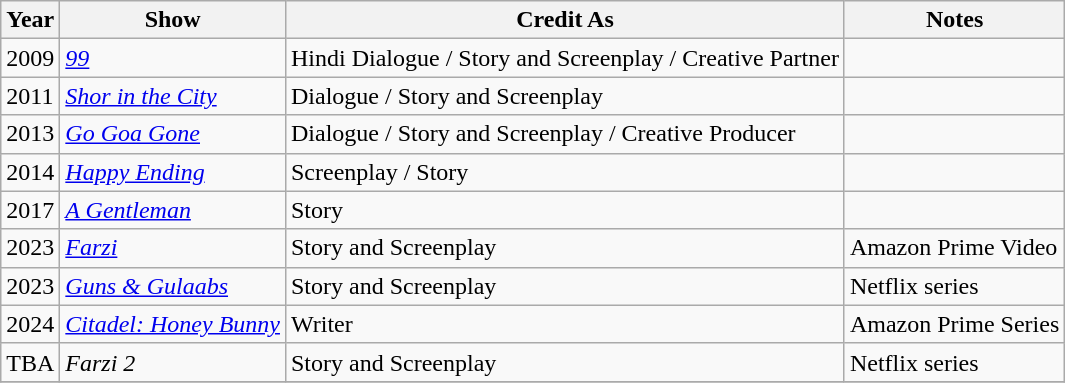<table class="wikitable sortable collapsible">
<tr>
<th>Year</th>
<th>Show</th>
<th>Credit As</th>
<th>Notes</th>
</tr>
<tr>
<td>2009</td>
<td><em><a href='#'>99</a></em></td>
<td>Hindi Dialogue / Story and Screenplay / Creative Partner</td>
<td></td>
</tr>
<tr>
<td>2011</td>
<td><em><a href='#'>Shor in the City</a></em></td>
<td>Dialogue / Story and Screenplay</td>
<td></td>
</tr>
<tr>
<td>2013</td>
<td><em><a href='#'>Go Goa Gone</a></em></td>
<td>Dialogue / Story and Screenplay / Creative Producer</td>
<td></td>
</tr>
<tr>
<td>2014</td>
<td><em><a href='#'>Happy Ending</a></em></td>
<td>Screenplay / Story</td>
<td></td>
</tr>
<tr>
<td>2017</td>
<td><em><a href='#'>A Gentleman</a></em></td>
<td>Story</td>
<td></td>
</tr>
<tr>
<td>2023</td>
<td><em><a href='#'>Farzi</a></em></td>
<td>Story and Screenplay</td>
<td>Amazon Prime Video</td>
</tr>
<tr>
<td>2023</td>
<td><em><a href='#'>Guns & Gulaabs</a></em></td>
<td>Story and Screenplay</td>
<td>Netflix series</td>
</tr>
<tr>
<td>2024</td>
<td><em><a href='#'>Citadel: Honey Bunny</a></em></td>
<td>Writer</td>
<td>Amazon Prime Series</td>
</tr>
<tr>
<td>TBA</td>
<td><em>Farzi 2</em></td>
<td>Story and Screenplay</td>
<td>Netflix series</td>
</tr>
<tr>
</tr>
</table>
